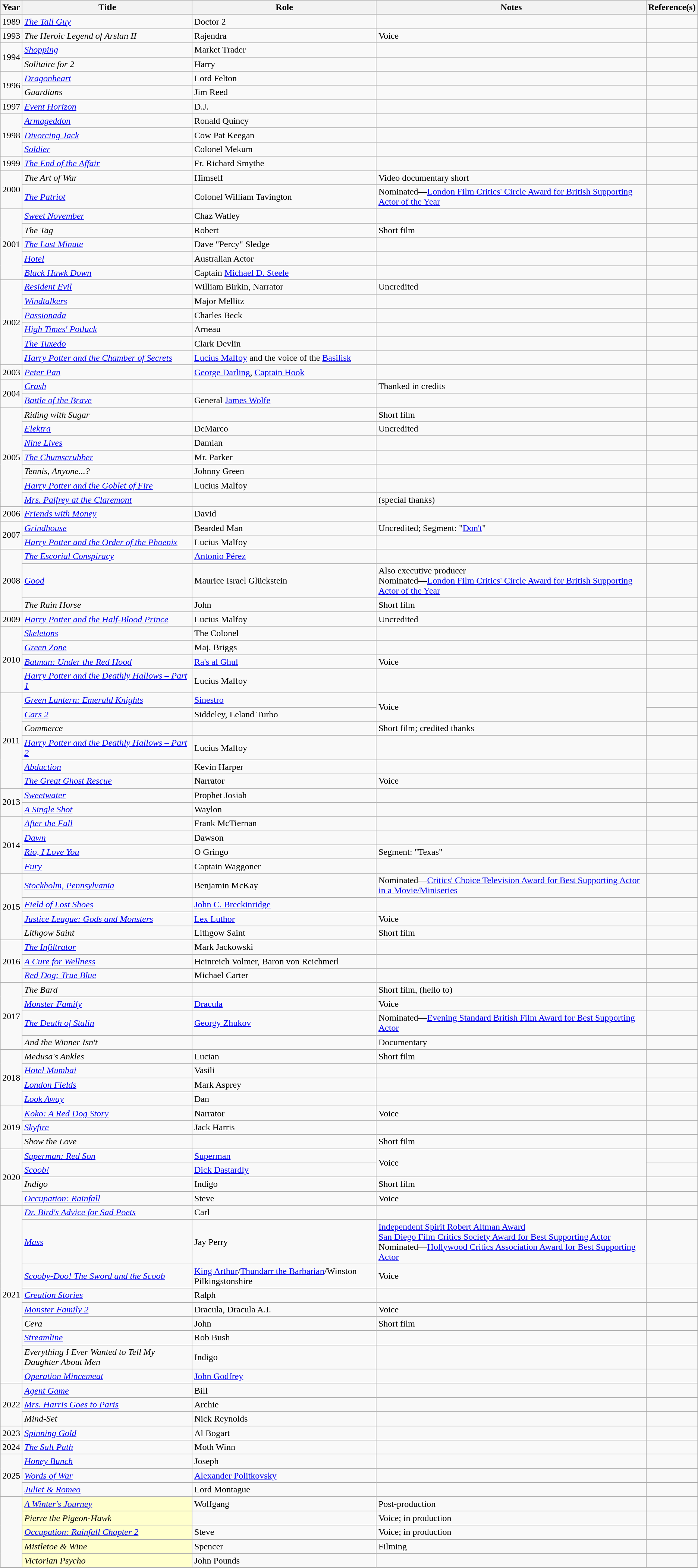<table class="wikitable sortable">
<tr>
<th>Year</th>
<th>Title</th>
<th>Role</th>
<th>Notes</th>
<th class="unsortable">Reference(s)</th>
</tr>
<tr>
<td>1989</td>
<td data-sort-value="Tall Guy, The"><em><a href='#'>The Tall Guy</a></em></td>
<td>Doctor 2</td>
<td></td>
<td></td>
</tr>
<tr>
<td>1993</td>
<td data-sort-value="Heroic Legend of Arslan II, The"><em>The Heroic Legend of Arslan II</em></td>
<td>Rajendra</td>
<td>Voice</td>
<td></td>
</tr>
<tr>
<td rowspan="2">1994</td>
<td><em><a href='#'>Shopping</a></em></td>
<td>Market Trader</td>
<td></td>
<td></td>
</tr>
<tr>
<td><em>Solitaire for 2</em></td>
<td>Harry</td>
<td></td>
<td></td>
</tr>
<tr>
<td rowspan="2">1996</td>
<td><em><a href='#'>Dragonheart</a></em></td>
<td>Lord Felton</td>
<td></td>
<td></td>
</tr>
<tr>
<td><em>Guardians</em></td>
<td>Jim Reed</td>
<td></td>
<td></td>
</tr>
<tr>
<td>1997</td>
<td><em><a href='#'>Event Horizon</a></em></td>
<td>D.J.</td>
<td></td>
<td></td>
</tr>
<tr>
<td rowspan="3">1998</td>
<td><em><a href='#'>Armageddon</a></em></td>
<td>Ronald Quincy</td>
<td></td>
<td></td>
</tr>
<tr>
<td><em><a href='#'>Divorcing Jack</a></em></td>
<td>Cow Pat Keegan</td>
<td></td>
<td></td>
</tr>
<tr>
<td><em><a href='#'>Soldier</a></em></td>
<td>Colonel Mekum</td>
<td></td>
<td></td>
</tr>
<tr>
<td>1999</td>
<td data-sort-value="End of the Affair, The"><em><a href='#'>The End of the Affair</a></em></td>
<td>Fr. Richard Smythe</td>
<td></td>
<td></td>
</tr>
<tr>
<td rowspan="2">2000</td>
<td data-sort-value="Art of War, The"><em>The Art of War</em></td>
<td>Himself</td>
<td>Video documentary short</td>
<td></td>
</tr>
<tr>
<td data-sort-value="Patriot, The"><em><a href='#'>The Patriot</a></em></td>
<td>Colonel William Tavington</td>
<td>Nominated—<a href='#'>London Film Critics' Circle Award for British Supporting Actor of the Year</a></td>
<td></td>
</tr>
<tr>
<td rowspan="5">2001</td>
<td><em><a href='#'>Sweet November</a></em></td>
<td>Chaz Watley</td>
<td></td>
<td></td>
</tr>
<tr>
<td data-sort-value="Tag, The"><em>The Tag</em></td>
<td>Robert</td>
<td>Short film</td>
<td></td>
</tr>
<tr>
<td data-sort-value="Last Minute, The"><em><a href='#'>The Last Minute</a></em></td>
<td>Dave "Percy" Sledge</td>
<td></td>
<td></td>
</tr>
<tr>
<td><em><a href='#'>Hotel</a></em></td>
<td>Australian Actor</td>
<td></td>
<td></td>
</tr>
<tr>
<td><em><a href='#'>Black Hawk Down</a></em></td>
<td>Captain <a href='#'>Michael D. Steele</a></td>
<td></td>
<td></td>
</tr>
<tr>
<td rowspan="6">2002</td>
<td><em><a href='#'>Resident Evil</a></em></td>
<td>William Birkin, Narrator</td>
<td>Uncredited</td>
<td></td>
</tr>
<tr>
<td><em><a href='#'>Windtalkers</a></em></td>
<td>Major Mellitz</td>
<td></td>
<td></td>
</tr>
<tr>
<td><em><a href='#'>Passionada</a></em></td>
<td>Charles Beck</td>
<td></td>
<td></td>
</tr>
<tr>
<td><em><a href='#'>High Times' Potluck</a></em></td>
<td>Arneau</td>
<td></td>
<td></td>
</tr>
<tr>
<td data-sort-value="Tuxedo, The"><em><a href='#'>The Tuxedo</a></em></td>
<td>Clark Devlin</td>
<td></td>
<td></td>
</tr>
<tr>
<td><em><a href='#'>Harry Potter and the Chamber of Secrets</a></em></td>
<td><a href='#'>Lucius Malfoy</a> and the voice of the <a href='#'>Basilisk</a></td>
<td></td>
<td></td>
</tr>
<tr>
<td>2003</td>
<td><em><a href='#'>Peter Pan</a></em></td>
<td><a href='#'>George Darling</a>, <a href='#'>Captain Hook</a></td>
<td></td>
<td></td>
</tr>
<tr>
<td rowspan="2">2004</td>
<td><em><a href='#'>Crash</a></em></td>
<td></td>
<td>Thanked in credits</td>
<td></td>
</tr>
<tr>
<td><em><a href='#'>Battle of the Brave</a></em></td>
<td>General <a href='#'>James Wolfe</a></td>
<td></td>
<td></td>
</tr>
<tr>
<td rowspan="7">2005</td>
<td><em>Riding with Sugar</em></td>
<td></td>
<td>Short film</td>
<td></td>
</tr>
<tr>
<td><em><a href='#'>Elektra</a></em></td>
<td>DeMarco</td>
<td>Uncredited</td>
<td></td>
</tr>
<tr>
<td><em><a href='#'>Nine Lives</a></em></td>
<td>Damian</td>
<td></td>
<td></td>
</tr>
<tr>
<td data-sort-value="Chumscrubber, The"><em><a href='#'>The Chumscrubber</a></em></td>
<td>Mr. Parker</td>
<td></td>
<td></td>
</tr>
<tr>
<td><em>Tennis, Anyone...?</em></td>
<td>Johnny Green</td>
<td></td>
<td></td>
</tr>
<tr>
<td><em><a href='#'>Harry Potter and the Goblet of Fire</a></em></td>
<td>Lucius Malfoy</td>
<td></td>
<td></td>
</tr>
<tr>
<td><em><a href='#'>Mrs. Palfrey at the Claremont</a></em></td>
<td></td>
<td>(special thanks)</td>
<td></td>
</tr>
<tr>
<td>2006</td>
<td><em><a href='#'>Friends with Money</a></em></td>
<td>David</td>
<td></td>
<td></td>
</tr>
<tr>
<td rowspan="2">2007</td>
<td><em><a href='#'>Grindhouse</a></em></td>
<td>Bearded Man</td>
<td>Uncredited; Segment: "<a href='#'>Don't</a>"</td>
<td></td>
</tr>
<tr>
<td><em><a href='#'>Harry Potter and the Order of the Phoenix</a></em></td>
<td>Lucius Malfoy</td>
<td></td>
<td></td>
</tr>
<tr>
<td rowspan="3">2008</td>
<td data-sort-value="Escorial Conspiracy, The"><em><a href='#'>The Escorial Conspiracy</a></em></td>
<td><a href='#'>Antonio Pérez</a></td>
<td></td>
<td></td>
</tr>
<tr>
<td><em><a href='#'>Good</a></em></td>
<td>Maurice Israel Glückstein</td>
<td>Also executive producer<br>Nominated—<a href='#'>London Film Critics' Circle Award for British Supporting Actor of the Year</a></td>
<td></td>
</tr>
<tr>
<td data-sort-value="Rain Horse, The"><em>The Rain Horse</em></td>
<td>John</td>
<td>Short film</td>
<td></td>
</tr>
<tr>
<td>2009</td>
<td><em><a href='#'>Harry Potter and the Half-Blood Prince</a></em></td>
<td>Lucius Malfoy</td>
<td>Uncredited</td>
<td></td>
</tr>
<tr>
<td rowspan="4">2010</td>
<td><em><a href='#'>Skeletons</a></em></td>
<td>The Colonel</td>
<td></td>
<td></td>
</tr>
<tr>
<td><em><a href='#'>Green Zone</a></em></td>
<td>Maj. Briggs</td>
<td></td>
<td></td>
</tr>
<tr>
<td><em><a href='#'>Batman: Under the Red Hood</a></em></td>
<td><a href='#'>Ra's al Ghul</a></td>
<td>Voice</td>
<td></td>
</tr>
<tr>
<td><em><a href='#'>Harry Potter and the Deathly Hallows – Part 1</a></em></td>
<td>Lucius Malfoy</td>
<td></td>
<td></td>
</tr>
<tr>
<td rowspan="6">2011</td>
<td><em><a href='#'>Green Lantern: Emerald Knights</a></em></td>
<td><a href='#'>Sinestro</a></td>
<td rowspan="2">Voice</td>
<td></td>
</tr>
<tr>
<td><em><a href='#'>Cars 2</a></em></td>
<td>Siddeley, Leland Turbo</td>
<td></td>
</tr>
<tr>
<td><em>Commerce</em></td>
<td></td>
<td>Short film; credited thanks</td>
<td></td>
</tr>
<tr>
<td><em><a href='#'>Harry Potter and the Deathly Hallows – Part 2</a></em></td>
<td>Lucius Malfoy</td>
<td></td>
<td></td>
</tr>
<tr>
<td><em><a href='#'>Abduction</a></em></td>
<td>Kevin Harper</td>
<td></td>
<td></td>
</tr>
<tr>
<td data-sort-value="Great Ghost Rescue, The"><em><a href='#'>The Great Ghost Rescue</a></em></td>
<td>Narrator</td>
<td>Voice</td>
<td></td>
</tr>
<tr>
<td rowspan="2">2013</td>
<td><em><a href='#'>Sweetwater</a></em></td>
<td>Prophet Josiah</td>
<td></td>
<td></td>
</tr>
<tr>
<td data-sort-value="Single Shot, A"><em><a href='#'>A Single Shot</a></em></td>
<td>Waylon</td>
<td></td>
<td></td>
</tr>
<tr>
<td rowspan="4">2014</td>
<td><em><a href='#'>After the Fall</a></em></td>
<td>Frank McTiernan</td>
<td></td>
<td></td>
</tr>
<tr>
<td><em><a href='#'>Dawn</a></em></td>
<td>Dawson</td>
<td></td>
<td></td>
</tr>
<tr>
<td><em><a href='#'>Rio, I Love You</a></em></td>
<td>O Gringo</td>
<td>Segment: "Texas"</td>
<td></td>
</tr>
<tr>
<td><em><a href='#'>Fury</a></em></td>
<td>Captain Waggoner</td>
<td></td>
<td></td>
</tr>
<tr>
<td rowspan="4">2015</td>
<td><em><a href='#'>Stockholm, Pennsylvania</a></em></td>
<td>Benjamin McKay</td>
<td>Nominated—<a href='#'>Critics' Choice Television Award for Best Supporting Actor in a Movie/Miniseries</a></td>
<td></td>
</tr>
<tr>
<td><em><a href='#'>Field of Lost Shoes</a></em></td>
<td><a href='#'>John C. Breckinridge</a></td>
<td></td>
<td></td>
</tr>
<tr>
<td><em><a href='#'>Justice League: Gods and Monsters</a></em></td>
<td><a href='#'>Lex Luthor</a></td>
<td>Voice</td>
<td></td>
</tr>
<tr>
<td><em>Lithgow Saint</em></td>
<td>Lithgow Saint</td>
<td>Short film</td>
<td></td>
</tr>
<tr>
<td rowspan="3">2016</td>
<td data-sort-value="Infiltrator, The"><em><a href='#'>The Infiltrator</a></em></td>
<td>Mark Jackowski</td>
<td></td>
<td></td>
</tr>
<tr>
<td data-sort-value="Cure for Wellness, A"><em><a href='#'>A Cure for Wellness</a></em></td>
<td>Heinreich Volmer, Baron von Reichmerl</td>
<td></td>
<td></td>
</tr>
<tr>
<td><em><a href='#'>Red Dog: True Blue</a></em></td>
<td>Michael Carter</td>
<td></td>
<td></td>
</tr>
<tr>
<td rowspan="4">2017</td>
<td data-sort-value="Bard, The"><em>The Bard</em></td>
<td></td>
<td>Short film, (hello to)</td>
<td></td>
</tr>
<tr>
<td><em><a href='#'>Monster Family</a></em></td>
<td><a href='#'>Dracula</a></td>
<td>Voice</td>
<td></td>
</tr>
<tr>
<td data-sort-value="Death of Stalin, The"><em><a href='#'>The Death of Stalin</a></em></td>
<td><a href='#'>Georgy Zhukov</a></td>
<td>Nominated—<a href='#'>Evening Standard British Film Award for Best Supporting Actor</a></td>
<td></td>
</tr>
<tr>
<td><em>And the Winner Isn't</em></td>
<td></td>
<td>Documentary</td>
<td></td>
</tr>
<tr>
<td rowspan="4">2018</td>
<td><em>Medusa's Ankles</em></td>
<td>Lucian</td>
<td>Short film</td>
<td></td>
</tr>
<tr>
<td><em><a href='#'>Hotel Mumbai</a></em></td>
<td>Vasili</td>
<td></td>
<td></td>
</tr>
<tr>
<td><em><a href='#'>London Fields</a></em></td>
<td>Mark Asprey</td>
<td></td>
<td></td>
</tr>
<tr>
<td><em><a href='#'>Look Away</a></em></td>
<td>Dan</td>
<td></td>
<td></td>
</tr>
<tr>
<td rowspan="3">2019</td>
<td><em><a href='#'>Koko: A Red Dog Story</a></em></td>
<td>Narrator</td>
<td>Voice</td>
<td></td>
</tr>
<tr>
<td><em><a href='#'>Skyfire</a></em></td>
<td>Jack Harris</td>
<td></td>
<td></td>
</tr>
<tr>
<td><em>Show the Love</em></td>
<td></td>
<td>Short film</td>
<td></td>
</tr>
<tr>
<td rowspan="4">2020</td>
<td><em><a href='#'>Superman: Red Son</a></em></td>
<td><a href='#'>Superman</a></td>
<td rowspan="2">Voice</td>
<td></td>
</tr>
<tr>
<td><em><a href='#'>Scoob!</a></em></td>
<td><a href='#'>Dick Dastardly</a></td>
<td></td>
</tr>
<tr>
<td><em>Indigo</em></td>
<td>Indigo</td>
<td>Short film</td>
<td></td>
</tr>
<tr>
<td><em><a href='#'>Occupation: Rainfall</a></em></td>
<td>Steve</td>
<td>Voice</td>
<td></td>
</tr>
<tr>
<td rowspan="9">2021</td>
<td><em><a href='#'>Dr. Bird's Advice for Sad Poets</a></em></td>
<td>Carl</td>
<td></td>
<td></td>
</tr>
<tr>
<td><em><a href='#'>Mass</a></em></td>
<td>Jay Perry</td>
<td><a href='#'>Independent Spirit Robert Altman Award</a><br><a href='#'>San Diego Film Critics Society Award for Best Supporting Actor</a><br>Nominated—<a href='#'>Hollywood Critics Association Award for Best Supporting Actor</a></td>
<td></td>
</tr>
<tr>
<td><em><a href='#'>Scooby-Doo! The Sword and the Scoob</a></em></td>
<td><a href='#'>King Arthur</a>/<a href='#'>Thundarr the Barbarian</a>/Winston Pilkingstonshire</td>
<td>Voice</td>
<td></td>
</tr>
<tr>
<td><em><a href='#'>Creation Stories</a></em></td>
<td>Ralph</td>
<td></td>
<td></td>
</tr>
<tr>
<td><em><a href='#'>Monster Family 2</a></em></td>
<td>Dracula, Dracula A.I.</td>
<td>Voice</td>
<td></td>
</tr>
<tr>
<td><em>Cera</em></td>
<td>John</td>
<td>Short film</td>
<td></td>
</tr>
<tr>
<td><em><a href='#'>Streamline</a></em></td>
<td>Rob Bush</td>
<td></td>
<td></td>
</tr>
<tr>
<td><em>Everything I Ever Wanted to Tell My Daughter About Men</em></td>
<td>Indigo</td>
<td></td>
<td></td>
</tr>
<tr>
<td><em><a href='#'>Operation Mincemeat</a></em></td>
<td><a href='#'>John Godfrey</a></td>
<td></td>
<td></td>
</tr>
<tr>
<td rowspan="3">2022</td>
<td><em><a href='#'>Agent Game</a></em></td>
<td>Bill</td>
<td></td>
<td></td>
</tr>
<tr>
<td><em><a href='#'>Mrs. Harris Goes to Paris</a></em></td>
<td>Archie</td>
<td></td>
<td></td>
</tr>
<tr>
<td><em>Mind-Set</em></td>
<td>Nick Reynolds</td>
<td></td>
<td></td>
</tr>
<tr>
<td>2023</td>
<td><em><a href='#'>Spinning Gold</a></em></td>
<td>Al Bogart</td>
<td></td>
<td></td>
</tr>
<tr>
<td>2024</td>
<td data-sort-value="Salt Path, The"><em><a href='#'>The Salt Path</a></em></td>
<td>Moth Winn</td>
<td></td>
<td></td>
</tr>
<tr>
<td rowspan="3">2025</td>
<td><em><a href='#'>Honey Bunch</a></em></td>
<td>Joseph</td>
<td></td>
<td></td>
</tr>
<tr>
<td><em><a href='#'>Words of War</a></em></td>
<td><a href='#'>Alexander Politkovsky</a></td>
<td></td>
<td></td>
</tr>
<tr>
<td><em><a href='#'>Juliet & Romeo</a></em></td>
<td>Lord Montague</td>
<td></td>
<td></td>
</tr>
<tr>
<td rowspan="5"></td>
<td style="background:#FFFFCC;"><em><a href='#'>A Winter's Journey</a></em> </td>
<td>Wolfgang</td>
<td>Post-production</td>
<td></td>
</tr>
<tr>
<td style="background:#FFFFCC;"><em>Pierre the Pigeon-Hawk</em> </td>
<td></td>
<td>Voice; in production</td>
<td></td>
</tr>
<tr>
<td style="background:#FFFFCC;"><em><a href='#'>Occupation: Rainfall Chapter 2</a></em> </td>
<td>Steve</td>
<td>Voice; in production</td>
<td></td>
</tr>
<tr>
<td style="background:#FFFFCC;"><em>Mistletoe & Wine</em> </td>
<td>Spencer</td>
<td>Filming</td>
<td></td>
</tr>
<tr>
<td style="background:#FFFFCC;"><em>Victorian Psycho</em> </td>
<td>John Pounds</td>
<td></td>
<td></td>
</tr>
</table>
